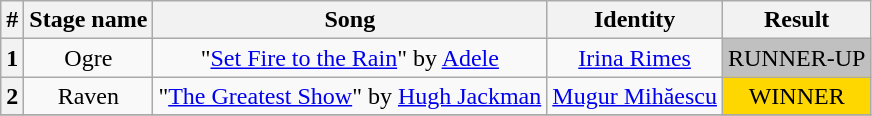<table class="wikitable plainrowheaders" style="text-align: center;">
<tr>
<th>#</th>
<th>Stage name</th>
<th>Song</th>
<th>Identity</th>
<th>Result</th>
</tr>
<tr>
<th>1</th>
<td>Ogre</td>
<td>"<a href='#'>Set Fire to the Rain</a>" by <a href='#'>Adele</a></td>
<td><a href='#'>Irina Rimes</a></td>
<td bgcolor=silver>RUNNER-UP</td>
</tr>
<tr>
<th>2</th>
<td>Raven</td>
<td>"<a href='#'>The Greatest Show</a>" by <a href='#'>Hugh Jackman</a></td>
<td><a href='#'>Mugur Mihăescu</a></td>
<td bgcolor=gold>WINNER</td>
</tr>
<tr>
</tr>
</table>
